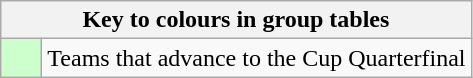<table class="wikitable" style="text-align:center">
<tr>
<th colspan=2>Key to colours in group tables</th>
</tr>
<tr>
<td style="background:#cfc;width:20px"></td>
<td align=left>Teams that advance to the Cup Quarterfinal</td>
</tr>
</table>
